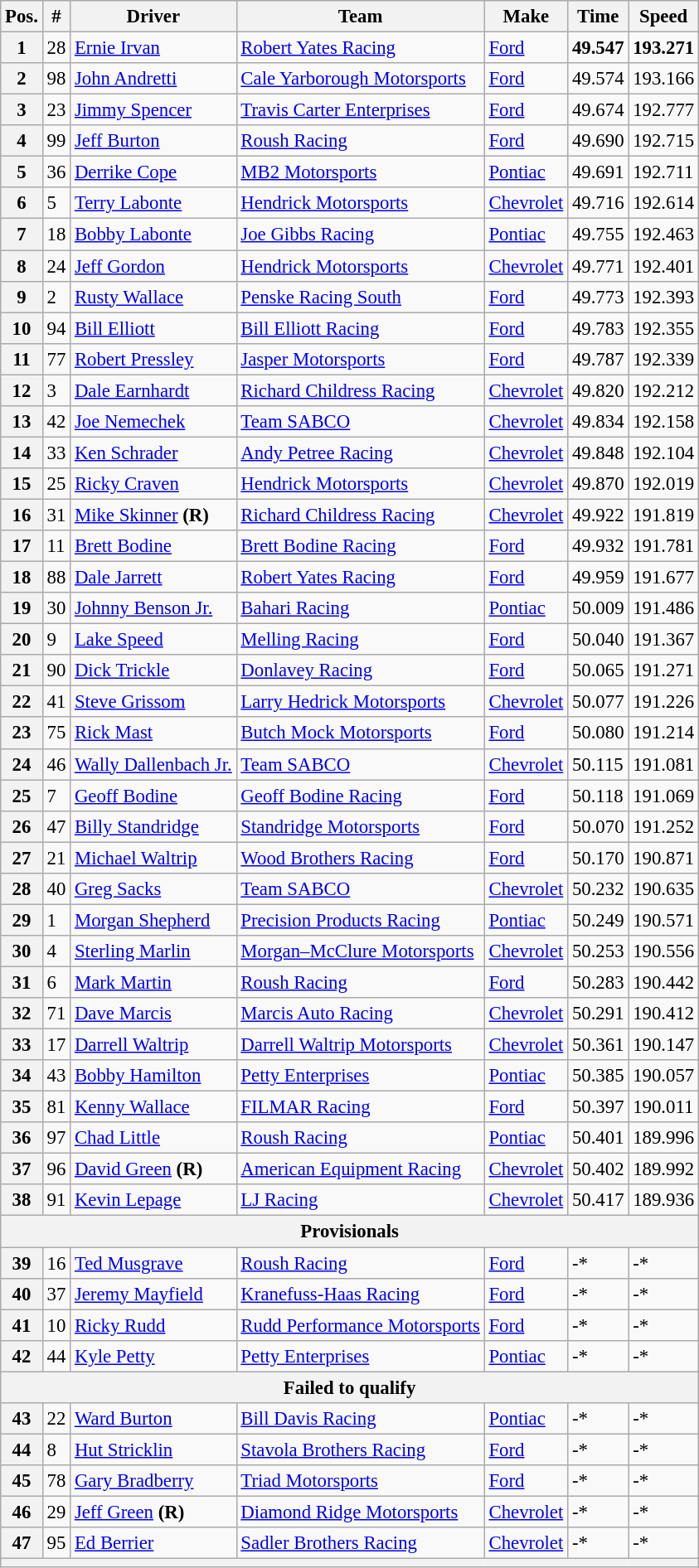<table class="wikitable" style="font-size:95%">
<tr>
<th>Pos.</th>
<th>#</th>
<th>Driver</th>
<th>Team</th>
<th>Make</th>
<th>Time</th>
<th>Speed</th>
</tr>
<tr>
<th>1</th>
<td>28</td>
<td><a href='#'>Ernie Irvan</a></td>
<td><a href='#'>Robert Yates Racing</a></td>
<td><a href='#'>Ford</a></td>
<td><strong>49.547</strong></td>
<td><strong>193.271</strong></td>
</tr>
<tr>
<th>2</th>
<td>98</td>
<td><a href='#'>John Andretti</a></td>
<td><a href='#'>Cale Yarborough Motorsports</a></td>
<td><a href='#'>Ford</a></td>
<td>49.574</td>
<td>193.166</td>
</tr>
<tr>
<th>3</th>
<td>23</td>
<td><a href='#'>Jimmy Spencer</a></td>
<td><a href='#'>Travis Carter Enterprises</a></td>
<td><a href='#'>Ford</a></td>
<td>49.674</td>
<td>192.777</td>
</tr>
<tr>
<th>4</th>
<td>99</td>
<td><a href='#'>Jeff Burton</a></td>
<td><a href='#'>Roush Racing</a></td>
<td><a href='#'>Ford</a></td>
<td>49.690</td>
<td>192.715</td>
</tr>
<tr>
<th>5</th>
<td>36</td>
<td><a href='#'>Derrike Cope</a></td>
<td><a href='#'>MB2 Motorsports</a></td>
<td><a href='#'>Pontiac</a></td>
<td>49.691</td>
<td>192.711</td>
</tr>
<tr>
<th>6</th>
<td>5</td>
<td><a href='#'>Terry Labonte</a></td>
<td><a href='#'>Hendrick Motorsports</a></td>
<td><a href='#'>Chevrolet</a></td>
<td>49.716</td>
<td>192.614</td>
</tr>
<tr>
<th>7</th>
<td>18</td>
<td><a href='#'>Bobby Labonte</a></td>
<td><a href='#'>Joe Gibbs Racing</a></td>
<td><a href='#'>Pontiac</a></td>
<td>49.755</td>
<td>192.463</td>
</tr>
<tr>
<th>8</th>
<td>24</td>
<td><a href='#'>Jeff Gordon</a></td>
<td><a href='#'>Hendrick Motorsports</a></td>
<td><a href='#'>Chevrolet</a></td>
<td>49.771</td>
<td>192.401</td>
</tr>
<tr>
<th>9</th>
<td>2</td>
<td><a href='#'>Rusty Wallace</a></td>
<td><a href='#'>Penske Racing South</a></td>
<td><a href='#'>Ford</a></td>
<td>49.773</td>
<td>192.393</td>
</tr>
<tr>
<th>10</th>
<td>94</td>
<td><a href='#'>Bill Elliott</a></td>
<td><a href='#'>Bill Elliott Racing</a></td>
<td><a href='#'>Ford</a></td>
<td>49.783</td>
<td>192.355</td>
</tr>
<tr>
<th>11</th>
<td>77</td>
<td><a href='#'>Robert Pressley</a></td>
<td><a href='#'>Jasper Motorsports</a></td>
<td><a href='#'>Ford</a></td>
<td>49.787</td>
<td>192.339</td>
</tr>
<tr>
<th>12</th>
<td>3</td>
<td><a href='#'>Dale Earnhardt</a></td>
<td><a href='#'>Richard Childress Racing</a></td>
<td><a href='#'>Chevrolet</a></td>
<td>49.820</td>
<td>192.212</td>
</tr>
<tr>
<th>13</th>
<td>42</td>
<td><a href='#'>Joe Nemechek</a></td>
<td><a href='#'>Team SABCO</a></td>
<td><a href='#'>Chevrolet</a></td>
<td>49.834</td>
<td>192.158</td>
</tr>
<tr>
<th>14</th>
<td>33</td>
<td><a href='#'>Ken Schrader</a></td>
<td><a href='#'>Andy Petree Racing</a></td>
<td><a href='#'>Chevrolet</a></td>
<td>49.848</td>
<td>192.104</td>
</tr>
<tr>
<th>15</th>
<td>25</td>
<td><a href='#'>Ricky Craven</a></td>
<td><a href='#'>Hendrick Motorsports</a></td>
<td><a href='#'>Chevrolet</a></td>
<td>49.870</td>
<td>192.019</td>
</tr>
<tr>
<th>16</th>
<td>31</td>
<td><a href='#'>Mike Skinner</a> <strong>(R)</strong></td>
<td><a href='#'>Richard Childress Racing</a></td>
<td><a href='#'>Chevrolet</a></td>
<td>49.922</td>
<td>191.819</td>
</tr>
<tr>
<th>17</th>
<td>11</td>
<td><a href='#'>Brett Bodine</a></td>
<td><a href='#'>Brett Bodine Racing</a></td>
<td><a href='#'>Ford</a></td>
<td>49.932</td>
<td>191.781</td>
</tr>
<tr>
<th>18</th>
<td>88</td>
<td><a href='#'>Dale Jarrett</a></td>
<td><a href='#'>Robert Yates Racing</a></td>
<td><a href='#'>Ford</a></td>
<td>49.959</td>
<td>191.677</td>
</tr>
<tr>
<th>19</th>
<td>30</td>
<td><a href='#'>Johnny Benson Jr.</a></td>
<td><a href='#'>Bahari Racing</a></td>
<td><a href='#'>Pontiac</a></td>
<td>50.009</td>
<td>191.486</td>
</tr>
<tr>
<th>20</th>
<td>9</td>
<td><a href='#'>Lake Speed</a></td>
<td><a href='#'>Melling Racing</a></td>
<td><a href='#'>Ford</a></td>
<td>50.040</td>
<td>191.367</td>
</tr>
<tr>
<th>21</th>
<td>90</td>
<td><a href='#'>Dick Trickle</a></td>
<td><a href='#'>Donlavey Racing</a></td>
<td><a href='#'>Ford</a></td>
<td>50.065</td>
<td>191.271</td>
</tr>
<tr>
<th>22</th>
<td>41</td>
<td><a href='#'>Steve Grissom</a></td>
<td><a href='#'>Larry Hedrick Motorsports</a></td>
<td><a href='#'>Chevrolet</a></td>
<td>50.077</td>
<td>191.226</td>
</tr>
<tr>
<th>23</th>
<td>75</td>
<td><a href='#'>Rick Mast</a></td>
<td><a href='#'>Butch Mock Motorsports</a></td>
<td><a href='#'>Ford</a></td>
<td>50.080</td>
<td>191.214</td>
</tr>
<tr>
<th>24</th>
<td>46</td>
<td><a href='#'>Wally Dallenbach Jr.</a></td>
<td><a href='#'>Team SABCO</a></td>
<td><a href='#'>Chevrolet</a></td>
<td>50.115</td>
<td>191.081</td>
</tr>
<tr>
<th>25</th>
<td>7</td>
<td><a href='#'>Geoff Bodine</a></td>
<td><a href='#'>Geoff Bodine Racing</a></td>
<td><a href='#'>Ford</a></td>
<td>50.118</td>
<td>191.069</td>
</tr>
<tr>
<th>26</th>
<td>47</td>
<td><a href='#'>Billy Standridge</a></td>
<td><a href='#'>Standridge Motorsports</a></td>
<td><a href='#'>Ford</a></td>
<td>50.070</td>
<td>191.252</td>
</tr>
<tr>
<th>27</th>
<td>21</td>
<td><a href='#'>Michael Waltrip</a></td>
<td><a href='#'>Wood Brothers Racing</a></td>
<td><a href='#'>Ford</a></td>
<td>50.170</td>
<td>190.871</td>
</tr>
<tr>
<th>28</th>
<td>40</td>
<td><a href='#'>Greg Sacks</a></td>
<td><a href='#'>Team SABCO</a></td>
<td><a href='#'>Chevrolet</a></td>
<td>50.232</td>
<td>190.635</td>
</tr>
<tr>
<th>29</th>
<td>1</td>
<td><a href='#'>Morgan Shepherd</a></td>
<td><a href='#'>Precision Products Racing</a></td>
<td><a href='#'>Pontiac</a></td>
<td>50.249</td>
<td>190.571</td>
</tr>
<tr>
<th>30</th>
<td>4</td>
<td><a href='#'>Sterling Marlin</a></td>
<td><a href='#'>Morgan–McClure Motorsports</a></td>
<td><a href='#'>Chevrolet</a></td>
<td>50.253</td>
<td>190.556</td>
</tr>
<tr>
<th>31</th>
<td>6</td>
<td><a href='#'>Mark Martin</a></td>
<td><a href='#'>Roush Racing</a></td>
<td><a href='#'>Ford</a></td>
<td>50.283</td>
<td>190.442</td>
</tr>
<tr>
<th>32</th>
<td>71</td>
<td><a href='#'>Dave Marcis</a></td>
<td><a href='#'>Marcis Auto Racing</a></td>
<td><a href='#'>Chevrolet</a></td>
<td>50.291</td>
<td>190.412</td>
</tr>
<tr>
<th>33</th>
<td>17</td>
<td><a href='#'>Darrell Waltrip</a></td>
<td><a href='#'>Darrell Waltrip Motorsports</a></td>
<td><a href='#'>Chevrolet</a></td>
<td>50.361</td>
<td>190.147</td>
</tr>
<tr>
<th>34</th>
<td>43</td>
<td><a href='#'>Bobby Hamilton</a></td>
<td><a href='#'>Petty Enterprises</a></td>
<td><a href='#'>Pontiac</a></td>
<td>50.385</td>
<td>190.057</td>
</tr>
<tr>
<th>35</th>
<td>81</td>
<td><a href='#'>Kenny Wallace</a></td>
<td><a href='#'>FILMAR Racing</a></td>
<td><a href='#'>Ford</a></td>
<td>50.397</td>
<td>190.011</td>
</tr>
<tr>
<th>36</th>
<td>97</td>
<td><a href='#'>Chad Little</a></td>
<td><a href='#'>Roush Racing</a></td>
<td><a href='#'>Pontiac</a></td>
<td>50.401</td>
<td>189.996</td>
</tr>
<tr>
<th>37</th>
<td>96</td>
<td><a href='#'>David Green</a> <strong>(R)</strong></td>
<td><a href='#'>American Equipment Racing</a></td>
<td><a href='#'>Chevrolet</a></td>
<td>50.402</td>
<td>189.992</td>
</tr>
<tr>
<th>38</th>
<td>91</td>
<td><a href='#'>Kevin Lepage</a></td>
<td><a href='#'>LJ Racing</a></td>
<td><a href='#'>Chevrolet</a></td>
<td>50.417</td>
<td>189.936</td>
</tr>
<tr>
<th colspan="7">Provisionals</th>
</tr>
<tr>
<th>39</th>
<td>16</td>
<td><a href='#'>Ted Musgrave</a></td>
<td><a href='#'>Roush Racing</a></td>
<td><a href='#'>Ford</a></td>
<td>-*</td>
<td>-*</td>
</tr>
<tr>
<th>40</th>
<td>37</td>
<td><a href='#'>Jeremy Mayfield</a></td>
<td><a href='#'>Kranefuss-Haas Racing</a></td>
<td><a href='#'>Ford</a></td>
<td>-*</td>
<td>-*</td>
</tr>
<tr>
<th>41</th>
<td>10</td>
<td><a href='#'>Ricky Rudd</a></td>
<td><a href='#'>Rudd Performance Motorsports</a></td>
<td><a href='#'>Ford</a></td>
<td>-*</td>
<td>-*</td>
</tr>
<tr>
<th>42</th>
<td>44</td>
<td><a href='#'>Kyle Petty</a></td>
<td><a href='#'>Petty Enterprises</a></td>
<td><a href='#'>Pontiac</a></td>
<td>-*</td>
<td>-*</td>
</tr>
<tr>
<th colspan="7">Failed to qualify</th>
</tr>
<tr>
<th>43</th>
<td>22</td>
<td><a href='#'>Ward Burton</a></td>
<td><a href='#'>Bill Davis Racing</a></td>
<td><a href='#'>Pontiac</a></td>
<td>-*</td>
<td>-*</td>
</tr>
<tr>
<th>44</th>
<td>8</td>
<td><a href='#'>Hut Stricklin</a></td>
<td><a href='#'>Stavola Brothers Racing</a></td>
<td><a href='#'>Ford</a></td>
<td>-*</td>
<td>-*</td>
</tr>
<tr>
<th>45</th>
<td>78</td>
<td><a href='#'>Gary Bradberry</a></td>
<td><a href='#'>Triad Motorsports</a></td>
<td><a href='#'>Ford</a></td>
<td>-*</td>
<td>-*</td>
</tr>
<tr>
<th>46</th>
<td>29</td>
<td><a href='#'>Jeff Green</a> <strong>(R)</strong></td>
<td><a href='#'>Diamond Ridge Motorsports</a></td>
<td><a href='#'>Chevrolet</a></td>
<td>-*</td>
<td>-*</td>
</tr>
<tr>
<th>47</th>
<td>95</td>
<td><a href='#'>Ed Berrier</a></td>
<td><a href='#'>Sadler Brothers Racing</a></td>
<td><a href='#'>Chevrolet</a></td>
<td>-*</td>
<td>-*</td>
</tr>
<tr>
<th colspan="7"></th>
</tr>
</table>
